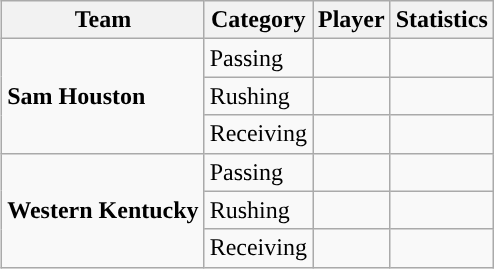<table class="wikitable" style="float: right;">
<tr>
<th>Team</th>
<th>Category</th>
<th>Player</th>
<th>Statistics</th>
</tr>
<tr>
<td rowspan=3><strong>Sam Houston</strong></td>
<td>Passing</td>
<td></td>
<td></td>
</tr>
<tr>
<td>Rushing</td>
<td></td>
<td></td>
</tr>
<tr>
<td>Receiving</td>
<td></td>
<td></td>
</tr>
<tr>
<td rowspan=3><strong>Western Kentucky</strong></td>
<td>Passing</td>
<td></td>
<td></td>
</tr>
<tr>
<td>Rushing</td>
<td></td>
<td></td>
</tr>
<tr>
<td>Receiving</td>
<td></td>
<td></td>
</tr>
</table>
